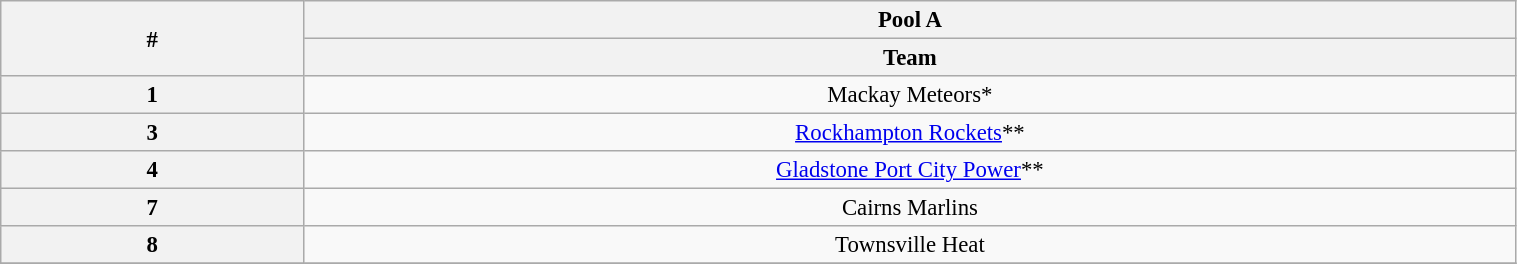<table class="wikitable" width="80%" style="font-size:95%; text-align:center">
<tr>
<th width="5%" rowspan=2>#</th>
<th colspan="1" align="center">Pool A</th>
</tr>
<tr>
<th width="20%">Team</th>
</tr>
<tr>
<th>1</th>
<td align=center>Mackay Meteors*</td>
</tr>
<tr>
<th>3</th>
<td align=center><a href='#'>Rockhampton Rockets</a>**</td>
</tr>
<tr>
<th>4</th>
<td align=center><a href='#'>Gladstone Port City Power</a>**</td>
</tr>
<tr>
<th>7</th>
<td align=center>Cairns Marlins</td>
</tr>
<tr>
<th>8</th>
<td align=center>Townsville Heat</td>
</tr>
<tr>
</tr>
</table>
